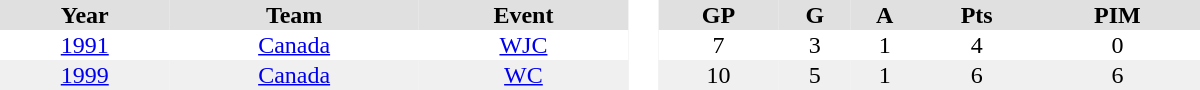<table border="0" cellpadding="1" cellspacing="0" style="text-align:center; width:50em">
<tr ALIGN="center" bgcolor="#e0e0e0">
<th>Year</th>
<th>Team</th>
<th>Event</th>
<th ALIGN="center" rowspan="99" bgcolor="#ffffff"> </th>
<th>GP</th>
<th>G</th>
<th>A</th>
<th>Pts</th>
<th>PIM</th>
</tr>
<tr>
<td><a href='#'>1991</a></td>
<td><a href='#'>Canada</a></td>
<td><a href='#'>WJC</a></td>
<td>7</td>
<td>3</td>
<td>1</td>
<td>4</td>
<td>0</td>
</tr>
<tr style="background:#f0f0f0;">
<td><a href='#'>1999</a></td>
<td><a href='#'>Canada</a></td>
<td><a href='#'>WC</a></td>
<td>10</td>
<td>5</td>
<td>1</td>
<td>6</td>
<td>6</td>
</tr>
</table>
